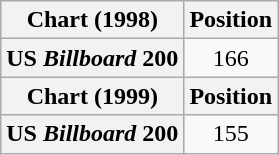<table class="wikitable plainrowheaders" style="text-align:center">
<tr>
<th scope="col">Chart (1998)</th>
<th scope="col">Position</th>
</tr>
<tr>
<th scope="row">US <em>Billboard</em> 200</th>
<td>166</td>
</tr>
<tr>
<th scope="col">Chart (1999)</th>
<th scope="col">Position</th>
</tr>
<tr>
<th scope="row">US <em>Billboard</em> 200</th>
<td>155</td>
</tr>
</table>
